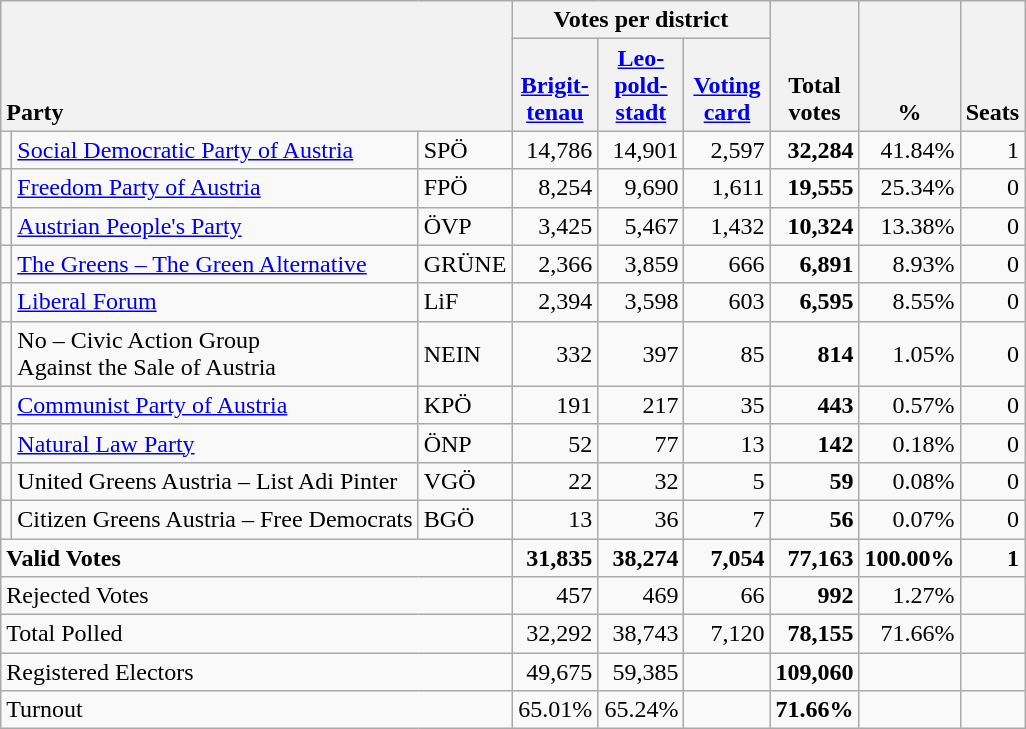<table class="wikitable" border="1" style="text-align:right;">
<tr>
<th style="text-align:left;" valign=bottom rowspan=2 colspan=3>Party</th>
<th colspan=3>Votes per district</th>
<th align=center valign=bottom rowspan=2 width="50">Total<br>votes</th>
<th align=center valign=bottom rowspan=2 width="50">%</th>
<th align=center valign=bottom rowspan=2>Seats</th>
</tr>
<tr>
<th align=center valign=bottom width="50"><a href='#'>Brigit-<br>tenau</a></th>
<th align=center valign=bottom width="50"><a href='#'>Leo-<br>pold-<br>stadt</a></th>
<th align=center valign=bottom width="50"><a href='#'>Voting<br>card</a></th>
</tr>
<tr>
<td></td>
<td align=left><a href='#'>Social Democratic Party of Austria</a></td>
<td align=left>SPÖ</td>
<td>14,786</td>
<td>14,901</td>
<td>2,597</td>
<td><strong>32,284</strong></td>
<td>41.84%</td>
<td>1</td>
</tr>
<tr>
<td></td>
<td align=left><a href='#'>Freedom Party of Austria</a></td>
<td align=left>FPÖ</td>
<td>8,254</td>
<td>9,690</td>
<td>1,611</td>
<td><strong>19,555</strong></td>
<td>25.34%</td>
<td>0</td>
</tr>
<tr>
<td></td>
<td align=left><a href='#'>Austrian People's Party</a></td>
<td align=left>ÖVP</td>
<td>3,425</td>
<td>5,467</td>
<td>1,432</td>
<td><strong>10,324</strong></td>
<td>13.38%</td>
<td>0</td>
</tr>
<tr>
<td></td>
<td align=left style="white-space: nowrap;"><a href='#'>The Greens – The Green Alternative</a></td>
<td align=left>GRÜNE</td>
<td>2,366</td>
<td>3,859</td>
<td>666</td>
<td><strong>6,891</strong></td>
<td>8.93%</td>
<td>0</td>
</tr>
<tr>
<td></td>
<td align=left><a href='#'>Liberal Forum</a></td>
<td align=left>LiF</td>
<td>2,394</td>
<td>3,598</td>
<td>603</td>
<td><strong>6,595</strong></td>
<td>8.55%</td>
<td>0</td>
</tr>
<tr>
<td></td>
<td align=left>No – Civic Action Group<br>Against the Sale of Austria</td>
<td align=left>NEIN</td>
<td>332</td>
<td>397</td>
<td>85</td>
<td><strong>814</strong></td>
<td>1.05%</td>
<td>0</td>
</tr>
<tr>
<td></td>
<td align=left><a href='#'>Communist Party of Austria</a></td>
<td align=left>KPÖ</td>
<td>191</td>
<td>217</td>
<td>35</td>
<td><strong>443</strong></td>
<td>0.57%</td>
<td>0</td>
</tr>
<tr>
<td></td>
<td align=left><a href='#'>Natural Law Party</a></td>
<td align=left>ÖNP</td>
<td>52</td>
<td>77</td>
<td>13</td>
<td><strong>142</strong></td>
<td>0.18%</td>
<td>0</td>
</tr>
<tr>
<td></td>
<td align=left>United Greens Austria – List Adi Pinter</td>
<td align=left>VGÖ</td>
<td>22</td>
<td>32</td>
<td>5</td>
<td><strong>59</strong></td>
<td>0.08%</td>
<td>0</td>
</tr>
<tr>
<td></td>
<td align=left>Citizen Greens Austria – Free Democrats</td>
<td align=left>BGÖ</td>
<td>13</td>
<td>36</td>
<td>7</td>
<td><strong>56</strong></td>
<td>0.07%</td>
<td>0</td>
</tr>
<tr style="font-weight:bold">
<td align=left colspan=3>Valid Votes</td>
<td>31,835</td>
<td>38,274</td>
<td>7,054</td>
<td>77,163</td>
<td>100.00%</td>
<td>1</td>
</tr>
<tr>
<td align=left colspan=3>Rejected Votes</td>
<td>457</td>
<td>469</td>
<td>66</td>
<td><strong>992</strong></td>
<td>1.27%</td>
<td></td>
</tr>
<tr>
<td align=left colspan=3>Total Polled</td>
<td>32,292</td>
<td>38,743</td>
<td>7,120</td>
<td><strong>78,155</strong></td>
<td>71.66%</td>
<td></td>
</tr>
<tr>
<td align=left colspan=3>Registered Electors</td>
<td>49,675</td>
<td>59,385</td>
<td></td>
<td><strong>109,060</strong></td>
<td></td>
<td></td>
</tr>
<tr>
<td align=left colspan=3>Turnout</td>
<td>65.01%</td>
<td>65.24%</td>
<td></td>
<td><strong>71.66%</strong></td>
<td></td>
<td></td>
</tr>
</table>
